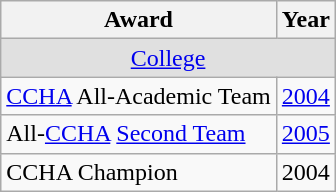<table class="wikitable">
<tr>
<th>Award</th>
<th>Year</th>
</tr>
<tr ALIGN="center" bgcolor="#e0e0e0">
<td colspan="2"><a href='#'>College</a></td>
</tr>
<tr>
<td><a href='#'>CCHA</a> All-Academic Team</td>
<td><a href='#'>2004</a></td>
</tr>
<tr>
<td>All-<a href='#'>CCHA</a> <a href='#'>Second Team</a></td>
<td><a href='#'>2005</a></td>
</tr>
<tr>
<td>CCHA Champion</td>
<td>2004</td>
</tr>
</table>
